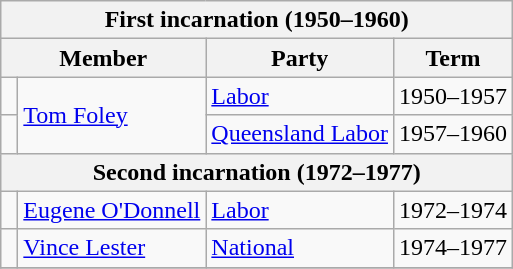<table class="wikitable">
<tr>
<th colspan="4">First incarnation (1950–1960)</th>
</tr>
<tr>
<th colspan="2">Member</th>
<th>Party</th>
<th>Term</th>
</tr>
<tr>
<td> </td>
<td rowspan="2"><a href='#'>Tom Foley</a></td>
<td><a href='#'>Labor</a></td>
<td>1950–1957</td>
</tr>
<tr>
<td> </td>
<td><a href='#'>Queensland Labor</a></td>
<td>1957–1960</td>
</tr>
<tr>
<th colspan="4">Second incarnation (1972–1977)</th>
</tr>
<tr>
<td> </td>
<td><a href='#'>Eugene O'Donnell</a></td>
<td><a href='#'>Labor</a></td>
<td>1972–1974</td>
</tr>
<tr>
<td> </td>
<td><a href='#'>Vince Lester</a></td>
<td><a href='#'>National</a></td>
<td>1974–1977</td>
</tr>
<tr>
</tr>
</table>
